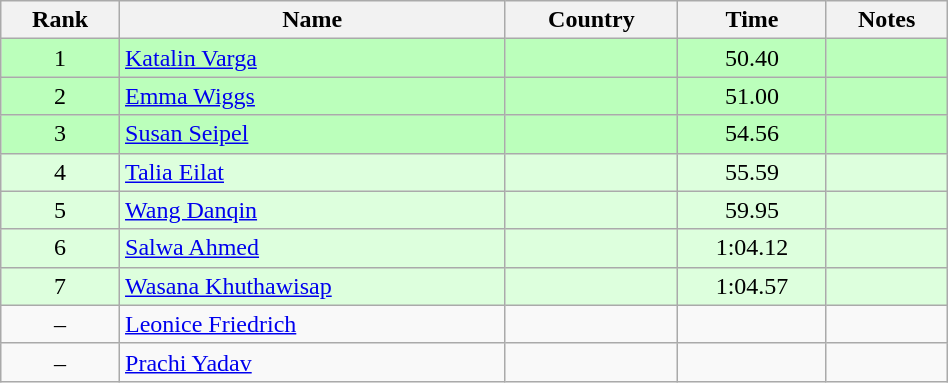<table class="wikitable" style="text-align:center;width: 50%">
<tr>
<th>Rank</th>
<th>Name</th>
<th>Country</th>
<th>Time</th>
<th>Notes</th>
</tr>
<tr bgcolor=bbffbb>
<td>1</td>
<td align="left"><a href='#'>Katalin Varga</a></td>
<td align="left"></td>
<td>50.40</td>
<td></td>
</tr>
<tr bgcolor=bbffbb>
<td>2</td>
<td align="left"><a href='#'>Emma Wiggs</a></td>
<td align="left"></td>
<td>51.00</td>
<td></td>
</tr>
<tr bgcolor=bbffbb>
<td>3</td>
<td align="left"><a href='#'>Susan Seipel</a></td>
<td align="left"></td>
<td>54.56</td>
<td></td>
</tr>
<tr bgcolor=ddffdd>
<td>4</td>
<td align="left"><a href='#'>Talia Eilat</a></td>
<td align="left"></td>
<td>55.59</td>
<td></td>
</tr>
<tr bgcolor=ddffdd>
<td>5</td>
<td align="left"><a href='#'>Wang Danqin</a></td>
<td align="left"></td>
<td>59.95</td>
<td></td>
</tr>
<tr bgcolor=ddffdd>
<td>6</td>
<td align="left"><a href='#'>Salwa Ahmed</a></td>
<td align="left"></td>
<td>1:04.12</td>
<td></td>
</tr>
<tr bgcolor=ddffdd>
<td>7</td>
<td align="left"><a href='#'>Wasana Khuthawisap</a></td>
<td align="left"></td>
<td>1:04.57</td>
<td></td>
</tr>
<tr>
<td>–</td>
<td align="left"><a href='#'>Leonice Friedrich</a></td>
<td align="left"></td>
<td></td>
<td></td>
</tr>
<tr>
<td>–</td>
<td align="left"><a href='#'>Prachi Yadav</a></td>
<td align="left"></td>
<td></td>
<td></td>
</tr>
</table>
